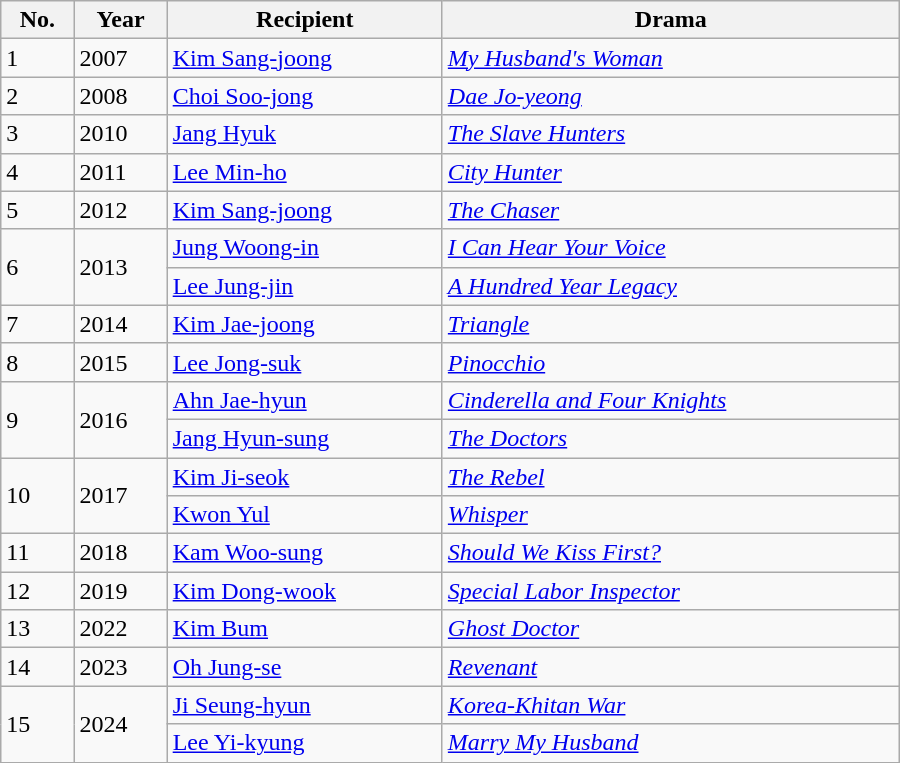<table class="wikitable" style="width:600px">
<tr>
<th>No.</th>
<th>Year</th>
<th>Recipient</th>
<th>Drama</th>
</tr>
<tr>
<td>1</td>
<td>2007</td>
<td><a href='#'>Kim Sang-joong</a></td>
<td><em><a href='#'>My Husband's Woman</a></em></td>
</tr>
<tr>
<td>2</td>
<td>2008</td>
<td><a href='#'>Choi Soo-jong</a></td>
<td><em><a href='#'>Dae Jo-yeong</a></em></td>
</tr>
<tr>
<td>3</td>
<td>2010</td>
<td><a href='#'>Jang Hyuk</a></td>
<td><em><a href='#'>The Slave Hunters</a></em></td>
</tr>
<tr>
<td>4</td>
<td>2011</td>
<td><a href='#'>Lee Min-ho</a></td>
<td><em><a href='#'>City Hunter</a></em></td>
</tr>
<tr>
<td>5</td>
<td>2012</td>
<td><a href='#'>Kim Sang-joong</a></td>
<td><em><a href='#'>The Chaser</a></em></td>
</tr>
<tr>
<td rowspan=2>6</td>
<td rowspan=2>2013</td>
<td><a href='#'>Jung Woong-in</a></td>
<td><em><a href='#'>I Can Hear Your Voice</a></em></td>
</tr>
<tr>
<td><a href='#'>Lee Jung-jin</a></td>
<td><em><a href='#'>A Hundred Year Legacy</a></em></td>
</tr>
<tr>
<td>7</td>
<td>2014</td>
<td><a href='#'>Kim Jae-joong</a></td>
<td><em><a href='#'>Triangle</a></em></td>
</tr>
<tr>
<td>8</td>
<td>2015</td>
<td><a href='#'>Lee Jong-suk</a></td>
<td><em><a href='#'>Pinocchio</a></em></td>
</tr>
<tr>
<td rowspan=2>9</td>
<td rowspan=2>2016</td>
<td><a href='#'>Ahn Jae-hyun</a></td>
<td><em><a href='#'>Cinderella and Four Knights</a></em></td>
</tr>
<tr>
<td><a href='#'>Jang Hyun-sung</a></td>
<td><em><a href='#'>The Doctors</a></em></td>
</tr>
<tr>
<td rowspan=2>10</td>
<td rowspan=2>2017</td>
<td><a href='#'>Kim Ji-seok</a></td>
<td><em><a href='#'>The Rebel</a></em></td>
</tr>
<tr>
<td><a href='#'>Kwon Yul</a></td>
<td><em><a href='#'>Whisper</a></em></td>
</tr>
<tr>
<td>11</td>
<td>2018</td>
<td><a href='#'>Kam Woo-sung</a></td>
<td><em><a href='#'>Should We Kiss First?</a></em></td>
</tr>
<tr>
<td>12</td>
<td>2019</td>
<td><a href='#'>Kim Dong-wook</a></td>
<td><em><a href='#'>Special Labor Inspector</a></em></td>
</tr>
<tr>
<td>13</td>
<td>2022</td>
<td><a href='#'>Kim Bum</a></td>
<td><em><a href='#'>Ghost Doctor</a></em></td>
</tr>
<tr>
<td>14</td>
<td>2023</td>
<td><a href='#'>Oh Jung-se</a></td>
<td><em><a href='#'>Revenant</a></em></td>
</tr>
<tr>
<td rowspan="2">15</td>
<td rowspan="2">2024</td>
<td><a href='#'>Ji Seung-hyun</a></td>
<td><em><a href='#'>Korea-Khitan War</a></em></td>
</tr>
<tr>
<td><a href='#'>Lee Yi-kyung</a></td>
<td><em><a href='#'>Marry My Husband</a></em></td>
</tr>
</table>
